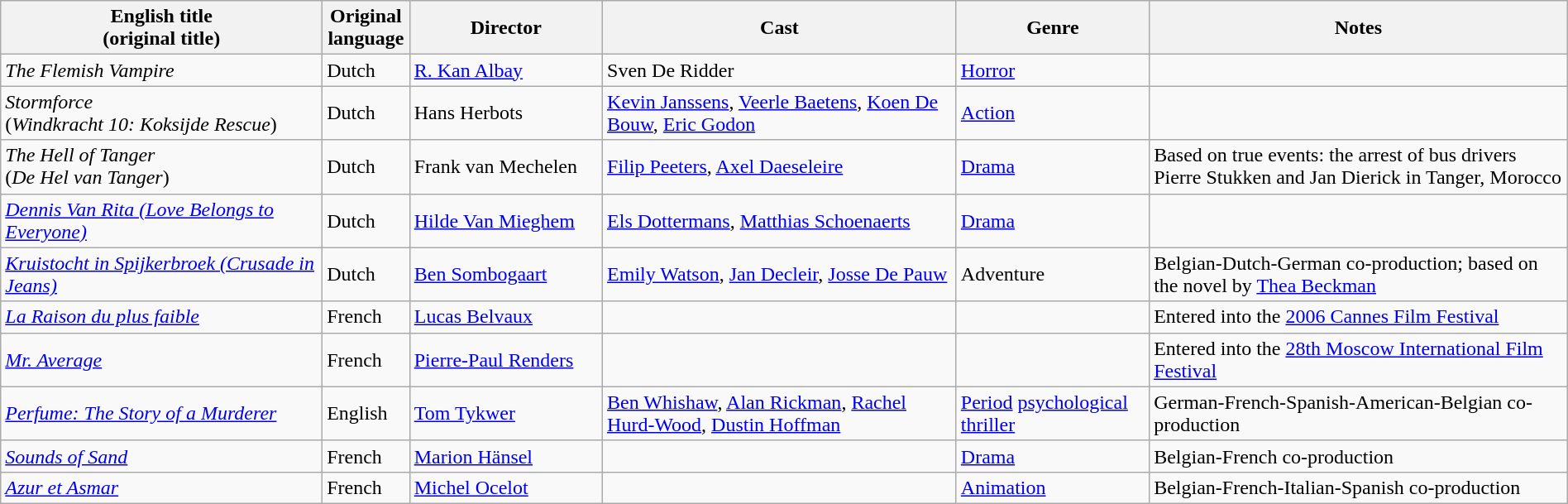<table class="wikitable" width= "100%">
<tr>
<th width=20%>English title <br> (original title)</th>
<th width=5%>Original language</th>
<th width=12%>Director</th>
<th width=22%>Cast</th>
<th width=12%>Genre</th>
<th width=26%>Notes</th>
</tr>
<tr>
<td><em>The Flemish Vampire</em></td>
<td>Dutch</td>
<td><a href='#'>R. Kan Albay</a></td>
<td>Sven De Ridder</td>
<td><a href='#'>Horror</a></td>
<td></td>
</tr>
<tr>
<td><em>Stormforce</em><br>(<em>Windkracht 10: Koksijde Rescue</em>)</td>
<td>Dutch</td>
<td>Hans Herbots</td>
<td><a href='#'>Kevin Janssens</a>, <a href='#'>Veerle Baetens</a>, <a href='#'>Koen De Bouw</a>, <a href='#'>Eric Godon</a></td>
<td><a href='#'>Action</a></td>
<td></td>
</tr>
<tr>
<td><em>The Hell of Tanger</em> <br> (<em>De Hel van Tanger</em>)</td>
<td>Dutch</td>
<td>Frank van Mechelen</td>
<td><a href='#'>Filip Peeters</a>, <a href='#'>Axel Daeseleire</a></td>
<td><a href='#'>Drama</a></td>
<td>Based on true events: the arrest of bus drivers Pierre Stukken and Jan Dierick in Tanger, Morocco</td>
</tr>
<tr>
<td><em><a href='#'>Dennis Van Rita (Love Belongs to Everyone)</a></em></td>
<td>Dutch</td>
<td><a href='#'>Hilde Van Mieghem</a></td>
<td><a href='#'>Els Dottermans</a>, <a href='#'>Matthias Schoenaerts</a></td>
<td><a href='#'>Drama</a></td>
<td></td>
</tr>
<tr>
<td><em><a href='#'>Kruistocht in Spijkerbroek (Crusade in Jeans)</a></em></td>
<td>Dutch</td>
<td><a href='#'>Ben Sombogaart</a></td>
<td><a href='#'>Emily Watson</a>, <a href='#'>Jan Decleir</a>, <a href='#'>Josse De Pauw</a></td>
<td>Adventure</td>
<td>Belgian-Dutch-German co-production; based on the novel by <a href='#'>Thea Beckman</a></td>
</tr>
<tr>
<td><em><a href='#'>La Raison du plus faible</a></em></td>
<td>French</td>
<td><a href='#'>Lucas Belvaux</a></td>
<td></td>
<td></td>
<td>Entered into the <a href='#'>2006 Cannes Film Festival</a></td>
</tr>
<tr>
<td><em><a href='#'>Mr. Average</a></em></td>
<td>French</td>
<td><a href='#'>Pierre-Paul Renders</a></td>
<td></td>
<td></td>
<td>Entered into the <a href='#'>28th Moscow International Film Festival</a></td>
</tr>
<tr>
<td><em><a href='#'>Perfume: The Story of a Murderer</a></em></td>
<td>English</td>
<td><a href='#'>Tom Tykwer</a></td>
<td><a href='#'>Ben Whishaw</a>, <a href='#'>Alan Rickman</a>, <a href='#'>Rachel Hurd-Wood</a>, <a href='#'>Dustin Hoffman</a></td>
<td><a href='#'>Period</a> <a href='#'>psychological thriller</a></td>
<td>German-French-Spanish-American-Belgian co-production</td>
</tr>
<tr>
<td><em><a href='#'>Sounds of Sand</a></em></td>
<td>French</td>
<td><a href='#'>Marion Hänsel</a></td>
<td></td>
<td><a href='#'>Drama</a></td>
<td>Belgian-French co-production</td>
</tr>
<tr>
<td><em><a href='#'>Azur et Asmar</a></em></td>
<td>French</td>
<td><a href='#'>Michel Ocelot</a></td>
<td></td>
<td><a href='#'>Animation</a></td>
<td>Belgian-French-Italian-Spanish co-production</td>
</tr>
</table>
